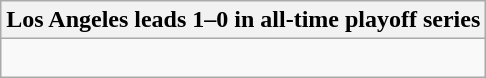<table class="wikitable collapsible collapsed">
<tr>
<th>Los Angeles leads 1–0 in all-time playoff series</th>
</tr>
<tr>
<td><br></td>
</tr>
</table>
